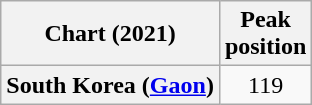<table class="wikitable plainrowheaders" style="text-align:center">
<tr>
<th scope="col">Chart (2021)</th>
<th scope="col">Peak<br>position</th>
</tr>
<tr>
<th scope="row">South Korea (<a href='#'>Gaon</a>)</th>
<td align="center">119</td>
</tr>
</table>
